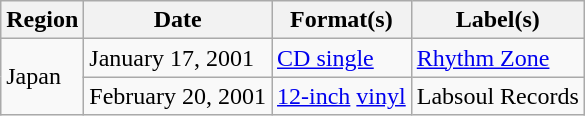<table class="wikitable plainrowheaders">
<tr>
<th>Region</th>
<th>Date</th>
<th>Format(s)</th>
<th>Label(s)</th>
</tr>
<tr>
<td rowspan="2">Japan</td>
<td>January 17, 2001</td>
<td><a href='#'>CD single</a></td>
<td><a href='#'>Rhythm Zone</a></td>
</tr>
<tr>
<td>February 20, 2001</td>
<td><a href='#'>12-inch</a> <a href='#'>vinyl</a></td>
<td>Labsoul Records</td>
</tr>
</table>
